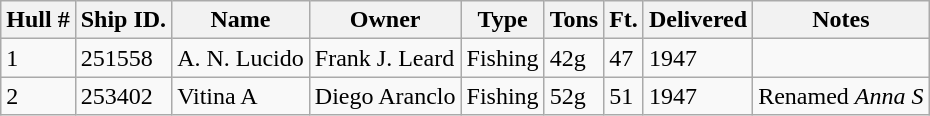<table class="wikitable">
<tr>
<th>Hull #</th>
<th>Ship ID.</th>
<th>Name</th>
<th>Owner</th>
<th>Type</th>
<th>Tons</th>
<th>Ft.</th>
<th>Delivered</th>
<th>Notes</th>
</tr>
<tr>
<td>1</td>
<td>251558</td>
<td>A. N. Lucido</td>
<td>Frank J. Leard</td>
<td>Fishing</td>
<td>42g</td>
<td>47</td>
<td>1947</td>
<td></td>
</tr>
<tr>
<td>2</td>
<td>253402</td>
<td>Vitina A</td>
<td>Diego Aranclo</td>
<td>Fishing</td>
<td>52g</td>
<td>51</td>
<td>1947</td>
<td>Renamed <em>Anna S</em></td>
</tr>
</table>
